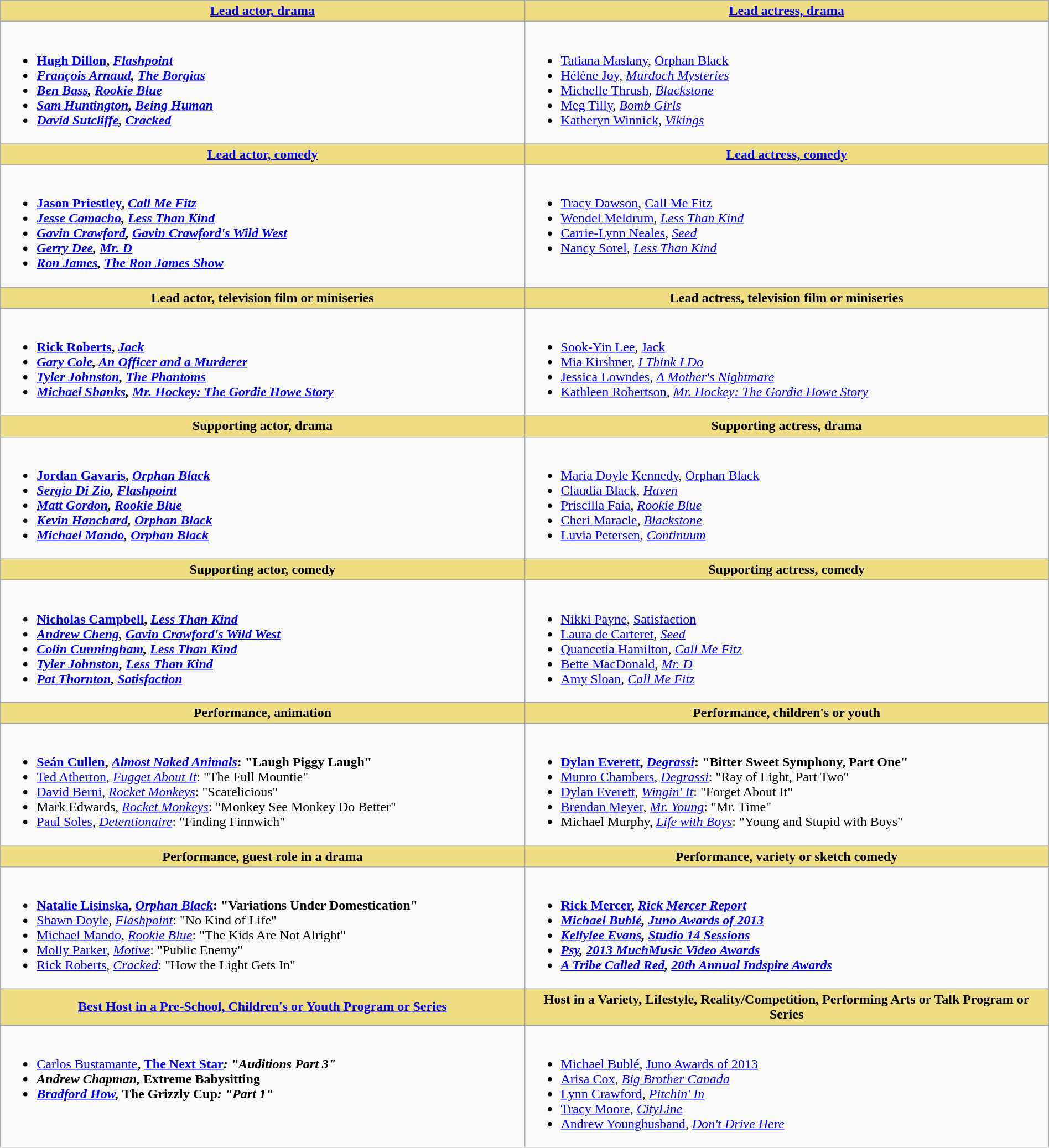<table class=wikitable width="100%">
<tr>
<th style="background:#EEDD82; width:50%"><a href='#'>Lead actor, drama</a></th>
<th style="background:#EEDD82; width:50%"><a href='#'>Lead actress, drama</a></th>
</tr>
<tr>
<td valign="top"><br><ul><li> <strong><a href='#'>Hugh Dillon</a>, <em><a href='#'>Flashpoint</a><strong><em></li><li><a href='#'>François Arnaud</a>, </em><a href='#'>The Borgias</a><em></li><li><a href='#'>Ben Bass</a>, </em><a href='#'>Rookie Blue</a><em></li><li><a href='#'>Sam Huntington</a>, </em><a href='#'>Being Human</a><em></li><li><a href='#'>David Sutcliffe</a>, </em><a href='#'>Cracked</a><em></li></ul></td>
<td valign="top"><br><ul><li> </strong><a href='#'>Tatiana Maslany</a>, </em><a href='#'>Orphan Black</a></em></strong></li><li><a href='#'>Hélène Joy</a>, <em><a href='#'>Murdoch Mysteries</a></em></li><li><a href='#'>Michelle Thrush</a>, <em><a href='#'>Blackstone</a></em></li><li><a href='#'>Meg Tilly</a>, <em><a href='#'>Bomb Girls</a></em></li><li><a href='#'>Katheryn Winnick</a>, <em><a href='#'>Vikings</a></em></li></ul></td>
</tr>
<tr>
<th style="background:#EEDD82; width:50%"><a href='#'>Lead actor, comedy</a></th>
<th style="background:#EEDD82; width:50%"><a href='#'>Lead actress, comedy</a></th>
</tr>
<tr>
<td valign="top"><br><ul><li> <strong><a href='#'>Jason Priestley</a>, <em><a href='#'>Call Me Fitz</a><strong><em></li><li><a href='#'>Jesse Camacho</a>, </em><a href='#'>Less Than Kind</a><em></li><li><a href='#'>Gavin Crawford</a>, </em><a href='#'>Gavin Crawford's Wild West</a><em></li><li><a href='#'>Gerry Dee</a>, </em><a href='#'>Mr. D</a><em></li><li><a href='#'>Ron James</a>, </em><a href='#'>The Ron James Show</a><em></li></ul></td>
<td valign="top"><br><ul><li> </strong><a href='#'>Tracy Dawson</a>, </em><a href='#'>Call Me Fitz</a></em></strong></li><li><a href='#'>Wendel Meldrum</a>, <em><a href='#'>Less Than Kind</a></em></li><li><a href='#'>Carrie-Lynn Neales</a>, <em><a href='#'>Seed</a></em></li><li><a href='#'>Nancy Sorel</a>, <em><a href='#'>Less Than Kind</a></em></li></ul></td>
</tr>
<tr>
<th style="background:#EEDD82; width:50%">Lead actor, television film or miniseries</th>
<th style="background:#EEDD82; width:50%">Lead actress, television film or miniseries</th>
</tr>
<tr>
<td valign="top"><br><ul><li> <strong><a href='#'>Rick Roberts</a>, <em><a href='#'>Jack</a><strong><em></li><li><a href='#'>Gary Cole</a>, </em><a href='#'>An Officer and a Murderer</a><em></li><li><a href='#'>Tyler Johnston</a>, </em><a href='#'>The Phantoms</a><em></li><li><a href='#'>Michael Shanks</a>, </em><a href='#'>Mr. Hockey: The Gordie Howe Story</a><em></li></ul></td>
<td valign="top"><br><ul><li> </strong><a href='#'>Sook-Yin Lee</a>, </em><a href='#'>Jack</a></em></strong></li><li><a href='#'>Mia Kirshner</a>, <em><a href='#'>I Think I Do</a></em></li><li><a href='#'>Jessica Lowndes</a>, <em><a href='#'>A Mother's Nightmare</a></em></li><li><a href='#'>Kathleen Robertson</a>, <em><a href='#'>Mr. Hockey: The Gordie Howe Story</a></em></li></ul></td>
</tr>
<tr>
<th style="background:#EEDD82; width:50%">Supporting actor, drama</th>
<th style="background:#EEDD82; width:50%">Supporting actress, drama</th>
</tr>
<tr>
<td valign="top"><br><ul><li> <strong><a href='#'>Jordan Gavaris</a>, <em><a href='#'>Orphan Black</a><strong><em></li><li><a href='#'>Sergio Di Zio</a>, </em><a href='#'>Flashpoint</a><em></li><li><a href='#'>Matt Gordon</a>, </em><a href='#'>Rookie Blue</a><em></li><li><a href='#'>Kevin Hanchard</a>, </em><a href='#'>Orphan Black</a><em></li><li><a href='#'>Michael Mando</a>, </em><a href='#'>Orphan Black</a><em></li></ul></td>
<td valign="top"><br><ul><li> </strong><a href='#'>Maria Doyle Kennedy</a>, </em><a href='#'>Orphan Black</a></em></strong></li><li><a href='#'>Claudia Black</a>, <em><a href='#'>Haven</a></em></li><li><a href='#'>Priscilla Faia</a>, <em><a href='#'>Rookie Blue</a></em></li><li><a href='#'>Cheri Maracle</a>, <em><a href='#'>Blackstone</a></em></li><li><a href='#'>Luvia Petersen</a>, <em><a href='#'>Continuum</a></em></li></ul></td>
</tr>
<tr>
<th style="background:#EEDD82; width:50%">Supporting actor, comedy</th>
<th style="background:#EEDD82; width:50%">Supporting actress, comedy</th>
</tr>
<tr>
<td valign="top"><br><ul><li> <strong><a href='#'>Nicholas Campbell</a>, <em><a href='#'>Less Than Kind</a><strong><em></li><li><a href='#'>Andrew Cheng</a>, </em><a href='#'>Gavin Crawford's Wild West</a><em></li><li><a href='#'>Colin Cunningham</a>, </em><a href='#'>Less Than Kind</a><em></li><li><a href='#'>Tyler Johnston</a>, </em><a href='#'>Less Than Kind</a><em></li><li><a href='#'>Pat Thornton</a>, </em><a href='#'>Satisfaction</a><em></li></ul></td>
<td valign="top"><br><ul><li> </strong><a href='#'>Nikki Payne</a>, </em><a href='#'>Satisfaction</a></em></strong></li><li><a href='#'>Laura de Carteret</a>, <em><a href='#'>Seed</a></em></li><li><a href='#'>Quancetia Hamilton</a>, <em><a href='#'>Call Me Fitz</a></em></li><li><a href='#'>Bette MacDonald</a>, <em><a href='#'>Mr. D</a></em></li><li><a href='#'>Amy Sloan</a>, <em><a href='#'>Call Me Fitz</a></em></li></ul></td>
</tr>
<tr>
<th style="background:#EEDD82; width:50%">Performance, animation</th>
<th style="background:#EEDD82; width:50%">Performance, children's or youth</th>
</tr>
<tr>
<td valign="top"><br><ul><li> <strong><a href='#'>Seán Cullen</a>, <em><a href='#'>Almost Naked Animals</a></em>: "Laugh Piggy Laugh"</strong></li><li><a href='#'>Ted Atherton</a>, <em><a href='#'>Fugget About It</a></em>: "The Full Mountie"</li><li><a href='#'>David Berni</a>, <em><a href='#'>Rocket Monkeys</a></em>: "Scarelicious"</li><li>Mark Edwards, <em><a href='#'>Rocket Monkeys</a></em>: "Monkey See Monkey Do Better"</li><li><a href='#'>Paul Soles</a>, <em><a href='#'>Detentionaire</a></em>: "Finding Finnwich"</li></ul></td>
<td valign="top"><br><ul><li> <strong><a href='#'>Dylan Everett</a>, <em><a href='#'>Degrassi</a></em>: "Bitter Sweet Symphony, Part One"</strong></li><li><a href='#'>Munro Chambers</a>, <em><a href='#'>Degrassi</a></em>: "Ray of Light, Part Two"</li><li><a href='#'>Dylan Everett</a>, <em><a href='#'>Wingin' It</a></em>: "Forget About It"</li><li><a href='#'>Brendan Meyer</a>, <em><a href='#'>Mr. Young</a></em>: "Mr. Time"</li><li>Michael Murphy, <em><a href='#'>Life with Boys</a></em>: "Young and Stupid with Boys"</li></ul></td>
</tr>
<tr>
<th style="background:#EEDD82; width:50%">Performance, guest role in a drama</th>
<th style="background:#EEDD82; width:50%">Performance, variety or sketch comedy</th>
</tr>
<tr>
<td valign="top"><br><ul><li> <strong><a href='#'>Natalie Lisinska</a>, <em><a href='#'>Orphan Black</a></em>: "Variations Under Domestication"</strong></li><li><a href='#'>Shawn Doyle</a>, <em><a href='#'>Flashpoint</a></em>: "No Kind of Life"</li><li><a href='#'>Michael Mando</a>, <em><a href='#'>Rookie Blue</a></em>: "The Kids Are Not Alright"</li><li><a href='#'>Molly Parker</a>, <em><a href='#'>Motive</a></em>: "Public Enemy"</li><li><a href='#'>Rick Roberts</a>, <em><a href='#'>Cracked</a></em>: "How the Light Gets In"</li></ul></td>
<td valign="top"><br><ul><li> <strong><a href='#'>Rick Mercer</a>, <em><a href='#'>Rick Mercer Report</a><strong><em></li><li><a href='#'>Michael Bublé</a>, </em><a href='#'>Juno Awards of 2013</a><em></li><li><a href='#'>Kellylee Evans</a>, </em><a href='#'>Studio 14 Sessions</a><em></li><li><a href='#'>Psy</a>, </em><a href='#'>2013 MuchMusic Video Awards</a><em></li><li><a href='#'>A Tribe Called Red</a>, </em><a href='#'>20th Annual Indspire Awards</a><em></li></ul></td>
</tr>
<tr>
<th style="background:#EEDD82; width:50%"><a href='#'>Best Host in a Pre-School, Children's or Youth Program or Series</a></th>
<th style="background:#EEDD82; width:50%">Host in a Variety, Lifestyle, Reality/Competition, Performing Arts or Talk Program or Series</th>
</tr>
<tr>
<td valign="top"><br><ul><li> </strong><a href='#'>Carlos Bustamante</a><strong>, </em><a href='#'>The Next Star</a><em>: "Auditions Part 3"</li><li>Andrew Chapman, </em>Extreme Babysitting<em></li><li><a href='#'>Bradford How</a>, </em>The Grizzly Cup<em>: "Part 1"</li></ul></td>
<td valign="top"><br><ul><li> </strong><a href='#'>Michael Bublé</a>, </em><a href='#'>Juno Awards of 2013</a></em></strong></li><li><a href='#'>Arisa Cox</a>, <em><a href='#'>Big Brother Canada</a></em></li><li><a href='#'>Lynn Crawford</a>, <em><a href='#'>Pitchin' In</a></em></li><li><a href='#'>Tracy Moore</a>, <em><a href='#'>CityLine</a></em></li><li><a href='#'>Andrew Younghusband</a>, <em><a href='#'>Don't Drive Here</a></em></li></ul></td>
</tr>
</table>
